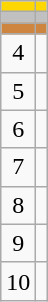<table class="wikitable">
<tr style="background:gold;">
<td align=center></td>
<td></td>
</tr>
<tr style="background:silver;">
<td align=center></td>
<td></td>
</tr>
<tr style="background:peru;">
<td align=center></td>
<td></td>
</tr>
<tr>
<td align=center>4</td>
<td></td>
</tr>
<tr>
<td align=center>5</td>
<td></td>
</tr>
<tr>
<td align=center>6</td>
<td></td>
</tr>
<tr>
<td align=center>7</td>
<td></td>
</tr>
<tr>
<td align=center>8</td>
<td></td>
</tr>
<tr>
<td align=center>9</td>
<td></td>
</tr>
<tr>
<td align=center>10</td>
<td></td>
</tr>
</table>
